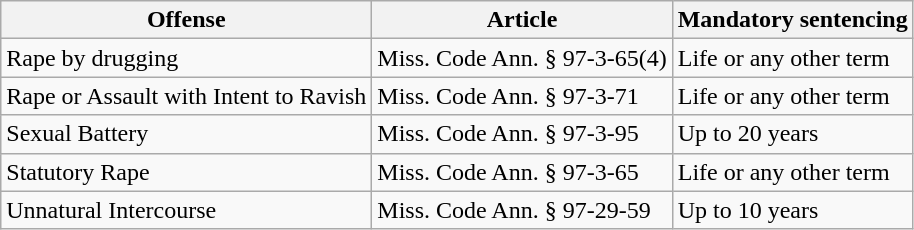<table class="wikitable">
<tr>
<th>Offense</th>
<th>Article</th>
<th>Mandatory sentencing</th>
</tr>
<tr>
<td>Rape by drugging</td>
<td>Miss. Code Ann. § 97-3-65(4)</td>
<td>Life or any other term</td>
</tr>
<tr>
<td>Rape or Assault with Intent to Ravish</td>
<td>Miss. Code Ann. § 97-3-71</td>
<td>Life or any other term</td>
</tr>
<tr>
<td>Sexual Battery</td>
<td>Miss. Code Ann. § 97-3-95</td>
<td>Up to 20 years</td>
</tr>
<tr>
<td>Statutory Rape</td>
<td>Miss. Code Ann. § 97-3-65</td>
<td>Life or any other term</td>
</tr>
<tr>
<td>Unnatural Intercourse</td>
<td>Miss. Code Ann. § 97-29-59</td>
<td>Up to 10 years</td>
</tr>
</table>
